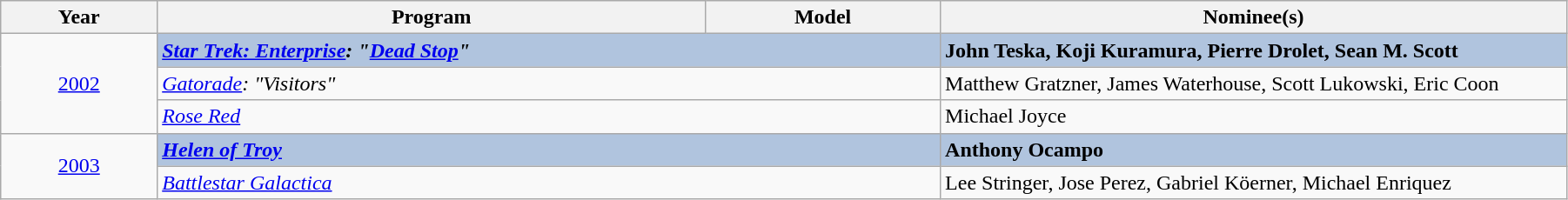<table class="wikitable" width="95%" cellpadding="5">
<tr>
<th width="10%">Year</th>
<th width="35%">Program</th>
<th width="15%">Model</th>
<th width="45%">Nominee(s)</th>
</tr>
<tr>
<td rowspan="3" style="text-align:center;"><a href='#'>2002</a><br></td>
<td style="background:#B0C4DE;" colspan="2"><strong><em><a href='#'>Star Trek: Enterprise</a>: "<a href='#'>Dead Stop</a>"</em></strong></td>
<td style="background:#B0C4DE;"><strong>John Teska, Koji Kuramura, Pierre Drolet, Sean M. Scott</strong></td>
</tr>
<tr>
<td colspan="2"><em><a href='#'>Gatorade</a>: "Visitors"</em></td>
<td>Matthew Gratzner, James Waterhouse, Scott Lukowski, Eric Coon</td>
</tr>
<tr>
<td colspan="2"><em><a href='#'>Rose Red</a></em></td>
<td>Michael Joyce</td>
</tr>
<tr>
<td rowspan="2" style="text-align:center;"><a href='#'>2003</a></td>
<td style="background:#B0C4DE;" colspan="2"><strong><em><a href='#'>Helen of Troy</a></em></strong></td>
<td style="background:#B0C4DE;"><strong>Anthony Ocampo</strong></td>
</tr>
<tr>
<td colspan="2"><em><a href='#'>Battlestar Galactica</a></em></td>
<td>Lee Stringer, Jose Perez, Gabriel Köerner, Michael Enriquez</td>
</tr>
</table>
